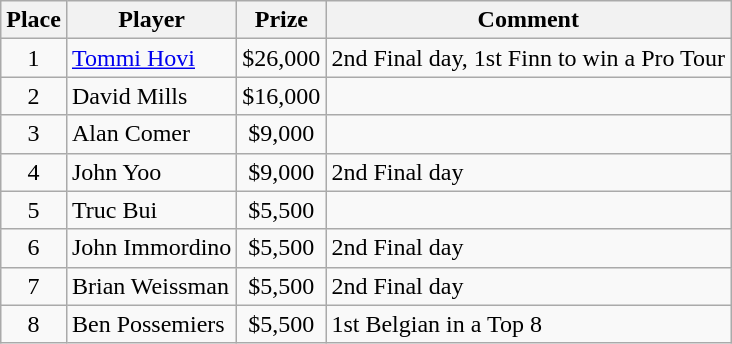<table class="wikitable">
<tr>
<th>Place</th>
<th>Player</th>
<th>Prize</th>
<th>Comment</th>
</tr>
<tr>
<td align=center>1</td>
<td> <a href='#'>Tommi Hovi</a></td>
<td align=center>$26,000</td>
<td>2nd Final day, 1st Finn to win a Pro Tour</td>
</tr>
<tr>
<td align=center>2</td>
<td> David Mills</td>
<td align=center>$16,000</td>
<td></td>
</tr>
<tr>
<td align=center>3</td>
<td> Alan Comer</td>
<td align=center>$9,000</td>
<td></td>
</tr>
<tr>
<td align=center>4</td>
<td> John Yoo</td>
<td align=center>$9,000</td>
<td>2nd Final day</td>
</tr>
<tr>
<td align=center>5</td>
<td> Truc Bui</td>
<td align=center>$5,500</td>
<td></td>
</tr>
<tr>
<td align=center>6</td>
<td> John Immordino</td>
<td align=center>$5,500</td>
<td>2nd Final day</td>
</tr>
<tr>
<td align=center>7</td>
<td> Brian Weissman</td>
<td align=center>$5,500</td>
<td>2nd Final day</td>
</tr>
<tr>
<td align=center>8</td>
<td> Ben Possemiers</td>
<td align=center>$5,500</td>
<td>1st Belgian in a Top 8</td>
</tr>
</table>
